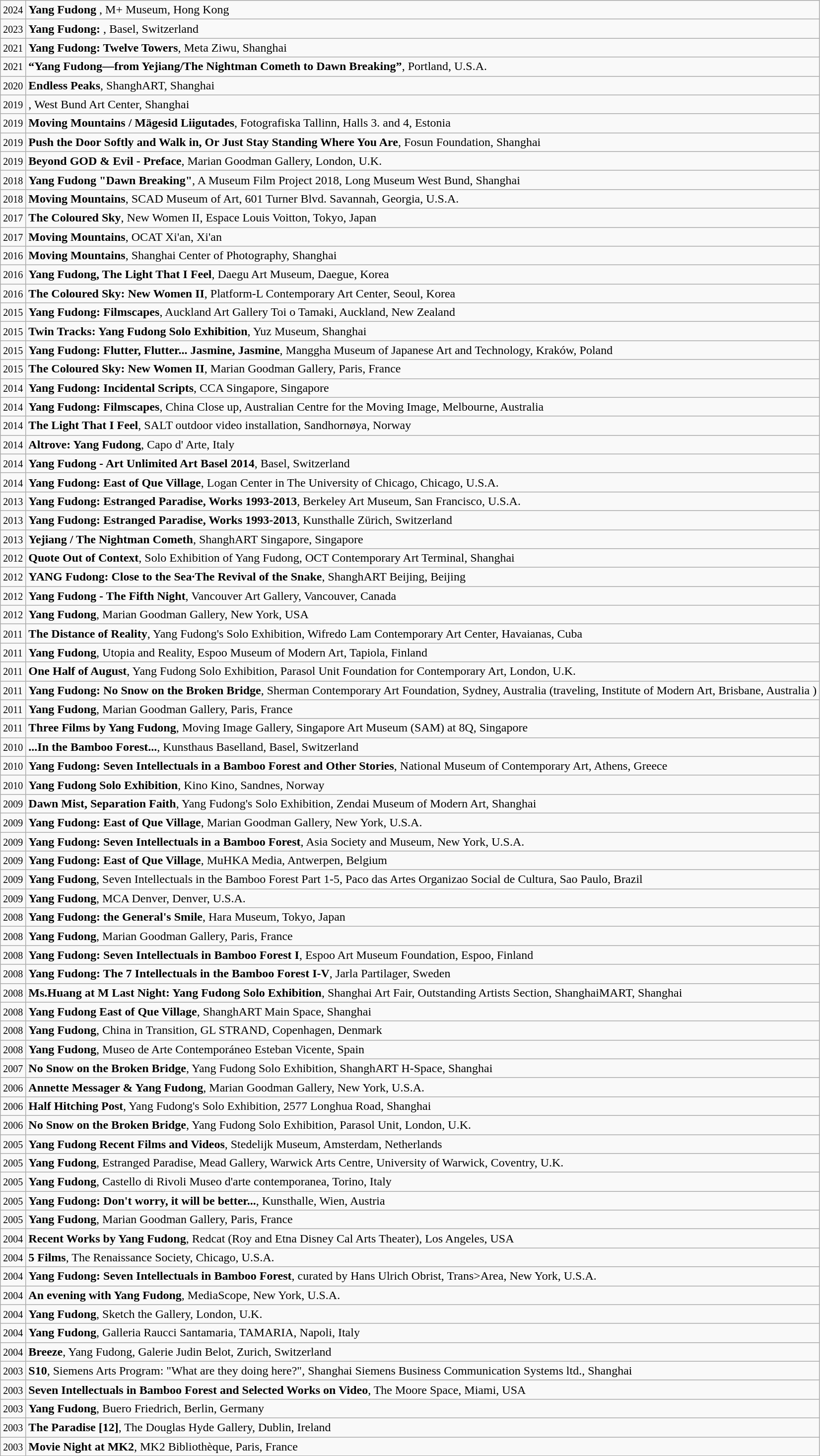<table class="wikitable">
<tr>
<td><small>2024</small></td>
<td><strong>Yang Fudong </strong>, M+ Museum, Hong Kong</td>
</tr>
<tr>
<td><small>2023</small></td>
<td><strong>Yang Fudong: </strong>, Basel, Switzerland</td>
</tr>
<tr>
<td><small>2021</small></td>
<td><strong>Yang Fudong: Twelve Towers</strong>, Meta Ziwu, Shanghai</td>
</tr>
<tr>
<td><small>2021</small></td>
<td><strong>“Yang Fudong—from Yejiang/The Nightman Cometh to Dawn Breaking”</strong>, Portland, U.S.A.</td>
</tr>
<tr>
<td><small>2020</small></td>
<td><strong>Endless Peaks</strong>, ShanghART, Shanghai</td>
</tr>
<tr>
<td><small>2019</small></td>
<td><strong></strong>, West Bund Art Center, Shanghai</td>
</tr>
<tr>
<td><small>2019</small></td>
<td><strong>Moving Mountains / Mägesid Liigutades</strong>, Fotografiska Tallinn, Halls 3. and 4, Estonia</td>
</tr>
<tr>
<td><small>2019</small></td>
<td><strong>Push the Door Softly and Walk in, Or Just Stay Standing Where You Are</strong>, Fosun Foundation, Shanghai</td>
</tr>
<tr>
<td><small>2019</small></td>
<td><strong>Beyond GOD & Evil - Preface</strong>, Marian Goodman Gallery, London, U.K.</td>
</tr>
<tr>
<td><small>2018</small></td>
<td><strong>Yang Fudong "Dawn Breaking"</strong>, A Museum Film Project 2018, Long Museum West Bund, Shanghai</td>
</tr>
<tr>
<td><small>2018</small></td>
<td><strong>Moving Mountains</strong>, SCAD Museum of Art, 601 Turner Blvd. Savannah, Georgia, U.S.A.</td>
</tr>
<tr>
<td><small>2017</small></td>
<td><strong>The Coloured Sky</strong>, New Women II, Espace Louis Voitton, Tokyo, Japan</td>
</tr>
<tr>
<td><small>2017</small></td>
<td><strong>Moving Mountains</strong>, OCAT Xi'an, Xi'an</td>
</tr>
<tr>
<td><small>2016</small></td>
<td><strong>Moving Mountains</strong>, Shanghai Center of Photography, Shanghai</td>
</tr>
<tr>
<td><small>2016</small></td>
<td><strong>Yang Fudong, The Light That I Feel</strong>, Daegu Art Museum, Daegue, Korea</td>
</tr>
<tr>
<td><small>2016</small></td>
<td><strong>The Coloured Sky: New Women II</strong>, Platform-L Contemporary Art Center, Seoul, Korea</td>
</tr>
<tr>
<td><small>2015</small></td>
<td><strong>Yang Fudong: Filmscapes</strong>, Auckland Art Gallery Toi o Tamaki, Auckland, New Zealand</td>
</tr>
<tr>
<td><small>2015</small></td>
<td><strong>Twin Tracks: Yang Fudong Solo Exhibition</strong>, Yuz Museum, Shanghai</td>
</tr>
<tr>
<td><small>2015</small></td>
<td><strong>Yang Fudong: Flutter, Flutter... Jasmine, Jasmine</strong>, Manggha Museum of Japanese Art and Technology, Kraków, Poland</td>
</tr>
<tr>
<td><small>2015</small></td>
<td><strong>The Coloured Sky: New Women II</strong>, Marian Goodman Gallery, Paris, France</td>
</tr>
<tr>
<td><small>2014</small></td>
<td><strong>Yang Fudong: Incidental Scripts</strong>, CCA Singapore, Singapore</td>
</tr>
<tr>
<td><small>2014</small></td>
<td><strong>Yang Fudong: Filmscapes</strong>, China Close up, Australian Centre for the Moving Image, Melbourne, Australia</td>
</tr>
<tr>
<td><small>2014</small></td>
<td><strong>The Light That I Feel</strong>, SALT outdoor video installation, Sandhornøya, Norway</td>
</tr>
<tr>
<td><small>2014</small></td>
<td><strong>Altrove: Yang Fudong</strong>, Capo d' Arte, Italy</td>
</tr>
<tr>
<td><small>2014</small></td>
<td><strong>Yang Fudong - Art Unlimited Art Basel 2014</strong>, Basel, Switzerland</td>
</tr>
<tr>
<td><small>2014</small></td>
<td><strong>Yang Fudong: East of Que Village</strong>, Logan Center in The University of Chicago, Chicago, U.S.A.</td>
</tr>
<tr>
<td><small>2013</small></td>
<td><strong>Yang Fudong: Estranged Paradise, Works 1993-2013</strong>, Berkeley Art Museum, San Francisco, U.S.A.</td>
</tr>
<tr>
<td><small>2013</small></td>
<td><strong>Yang Fudong: Estranged Paradise, Works 1993-2013</strong>, Kunsthalle Zürich, Switzerland</td>
</tr>
<tr>
<td><small>2013</small></td>
<td><strong>Yejiang / The Nightman Cometh</strong>, ShanghART Singapore, Singapore</td>
</tr>
<tr>
<td><small>2012</small></td>
<td><strong>Quote Out of Context</strong>, Solo Exhibition of Yang Fudong, OCT Contemporary Art Terminal, Shanghai</td>
</tr>
<tr>
<td><small>2012</small></td>
<td><strong>YANG Fudong: Close to the Sea·The Revival of the Snake</strong>, ShanghART Beijing, Beijing</td>
</tr>
<tr>
<td><small>2012</small></td>
<td><strong>Yang Fudong - The Fifth Night</strong>, Vancouver Art Gallery, Vancouver, Canada</td>
</tr>
<tr>
<td><small>2012</small></td>
<td><strong>Yang Fudong</strong>, Marian Goodman Gallery, New York, USA</td>
</tr>
<tr>
<td><small>2011</small></td>
<td><strong>The Distance of Reality</strong>, Yang Fudong's Solo Exhibition, Wifredo Lam Contemporary Art Center, Havaianas, Cuba</td>
</tr>
<tr>
<td><small>2011</small></td>
<td><strong>Yang Fudong</strong>, Utopia and Reality, Espoo Museum of Modern Art, Tapiola, Finland</td>
</tr>
<tr>
<td><small>2011</small></td>
<td><strong>One Half of August</strong>, Yang Fudong Solo Exhibition, Parasol Unit Foundation for Contemporary Art, London, U.K.</td>
</tr>
<tr>
<td><small>2011</small></td>
<td><strong>Yang Fudong: No Snow on the Broken Bridge</strong>, Sherman Contemporary Art Foundation, Sydney, Australia (traveling, Institute of Modern Art, Brisbane, Australia )</td>
</tr>
<tr>
<td><small>2011</small></td>
<td><strong>Yang Fudong</strong>, Marian Goodman Gallery, Paris, France</td>
</tr>
<tr>
<td><small>2011</small></td>
<td><strong>Three Films by Yang Fudong</strong>, Moving Image Gallery, Singapore Art Museum (SAM) at 8Q, Singapore</td>
</tr>
<tr>
<td><small>2010</small></td>
<td><strong>...In the Bamboo Forest...</strong>, Kunsthaus Baselland, Basel, Switzerland</td>
</tr>
<tr>
<td><small>2010</small></td>
<td><strong>Yang Fudong: Seven Intellectuals in a Bamboo Forest and Other Stories</strong>, National Museum of Contemporary Art, Athens, Greece</td>
</tr>
<tr>
<td><small>2010</small></td>
<td><strong>Yang Fudong Solo Exhibition</strong>, Kino Kino, Sandnes, Norway</td>
</tr>
<tr>
<td><small>2009</small></td>
<td><strong>Dawn Mist, Separation Faith</strong>, Yang Fudong's Solo Exhibition, Zendai Museum of Modern Art, Shanghai</td>
</tr>
<tr>
<td><small>2009</small></td>
<td><strong>Yang Fudong: East of Que Village</strong>, Marian Goodman Gallery, New York, U.S.A.</td>
</tr>
<tr>
<td><small>2009</small></td>
<td><strong>Yang Fudong: Seven Intellectuals in a Bamboo Forest</strong>, Asia Society and Museum, New York, U.S.A.</td>
</tr>
<tr>
<td><small>2009</small></td>
<td><strong>Yang Fudong: East of Que Village</strong>, MuHKA Media, Antwerpen, Belgium</td>
</tr>
<tr>
<td><small>2009</small></td>
<td><strong>Yang Fudong</strong>, Seven Intellectuals in the Bamboo Forest Part 1-5, Paco das Artes Organizao Social de Cultura, Sao Paulo, Brazil</td>
</tr>
<tr>
<td><small>2009</small></td>
<td><strong>Yang Fudong</strong>, MCA Denver, Denver, U.S.A.</td>
</tr>
<tr>
<td><small>2008</small></td>
<td><strong>Yang Fudong: the General's Smile</strong>, Hara Museum, Tokyo, Japan</td>
</tr>
<tr>
<td><small>2008</small></td>
<td><strong>Yang Fudong</strong>, Marian Goodman Gallery, Paris, France</td>
</tr>
<tr>
<td><small>2008</small></td>
<td><strong>Yang Fudong: Seven Intellectuals in Bamboo Forest I</strong>, Espoo Art Museum Foundation, Espoo, Finland</td>
</tr>
<tr>
<td><small>2008</small></td>
<td><strong>Yang Fudong: The 7 Intellectuals in the Bamboo Forest I-V</strong>, Jarla Partilager, Sweden</td>
</tr>
<tr>
<td><small>2008</small></td>
<td><strong>Ms.Huang at M Last Night: Yang Fudong Solo Exhibition</strong>, Shanghai Art Fair, Outstanding Artists Section, ShanghaiMART, Shanghai</td>
</tr>
<tr>
<td><small>2008</small></td>
<td><strong>Yang Fudong East of Que Village</strong>, ShanghART Main Space, Shanghai</td>
</tr>
<tr>
<td><small>2008</small></td>
<td><strong>Yang Fudong</strong>, China in Transition, GL STRAND, Copenhagen, Denmark</td>
</tr>
<tr>
<td><small>2008</small></td>
<td><strong>Yang Fudong</strong>, Museo de Arte Contemporáneo Esteban Vicente, Spain</td>
</tr>
<tr>
<td><small>2007</small></td>
<td><strong>No Snow on the Broken Bridge</strong>, Yang Fudong Solo Exhibition, ShanghART H-Space, Shanghai</td>
</tr>
<tr>
<td><small>2006</small></td>
<td><strong>Annette Messager & Yang Fudong</strong>, Marian Goodman Gallery, New York, U.S.A.</td>
</tr>
<tr>
<td><small>2006</small></td>
<td><strong>Half Hitching Post</strong>, Yang Fudong's Solo Exhibition, 2577 Longhua Road, Shanghai</td>
</tr>
<tr>
<td><small>2006</small></td>
<td><strong>No Snow on the Broken Bridge</strong>, Yang Fudong Solo Exhibition, Parasol Unit, London, U.K.</td>
</tr>
<tr>
<td><small>2005</small></td>
<td><strong>Yang Fudong Recent Films and Videos</strong>, Stedelijk Museum, Amsterdam, Netherlands</td>
</tr>
<tr>
<td><small>2005</small></td>
<td><strong>Yang Fudong</strong>, Estranged Paradise, Mead Gallery, Warwick Arts Centre, University of Warwick, Coventry, U.K.</td>
</tr>
<tr>
<td><small>2005</small></td>
<td><strong>Yang Fudong</strong>, Castello di Rivoli Museo d'arte contemporanea, Torino, Italy</td>
</tr>
<tr>
<td><small>2005</small></td>
<td><strong>Yang Fudong: Don't worry, it will be better...</strong>, Kunsthalle, Wien, Austria</td>
</tr>
<tr>
<td><small>2005</small></td>
<td><strong>Yang Fudong</strong>, Marian Goodman Gallery, Paris, France</td>
</tr>
<tr>
<td><small>2004</small></td>
<td><strong>Recent Works by Yang Fudong</strong>, Redcat (Roy and Etna Disney Cal Arts Theater), Los Angeles, USA</td>
</tr>
<tr>
<td><small>2004</small></td>
<td><strong>5 Films</strong>, The Renaissance Society, Chicago, U.S.A.</td>
</tr>
<tr>
<td><small>2004</small></td>
<td><strong>Yang Fudong: Seven Intellectuals in Bamboo Forest</strong>, curated by Hans Ulrich Obrist, Trans>Area, New York, U.S.A.</td>
</tr>
<tr>
<td><small>2004</small></td>
<td><strong>An evening with Yang Fudong</strong>, MediaScope, New York, U.S.A.</td>
</tr>
<tr>
<td><small>2004</small></td>
<td><strong>Yang Fudong</strong>, Sketch the Gallery, London, U.K.</td>
</tr>
<tr>
<td><small>2004</small></td>
<td><strong>Yang Fudong</strong>, Galleria Raucci Santamaria, TAMARIA, Napoli, Italy</td>
</tr>
<tr>
<td><small>2004</small></td>
<td><strong>Breeze</strong>, Yang Fudong, Galerie Judin Belot, Zurich, Switzerland</td>
</tr>
<tr>
<td><small>2003</small></td>
<td><strong>S10</strong>, Siemens Arts Program: "What are they doing here?", Shanghai Siemens Business Communication Systems ltd., Shanghai</td>
</tr>
<tr>
<td><small>2003</small></td>
<td><strong>Seven Intellectuals in Bamboo Forest and Selected Works on Video</strong>, The Moore Space, Miami, USA</td>
</tr>
<tr>
<td><small>2003</small></td>
<td><strong>Yang Fudong</strong>, Buero Friedrich, Berlin, Germany</td>
</tr>
<tr>
<td><small>2003</small></td>
<td><strong>The Paradise [12]</strong>, The Douglas Hyde Gallery, Dublin, Ireland</td>
</tr>
<tr>
<td><small>2003</small></td>
<td><strong>Movie Night at MK2</strong>, MK2 Bibliothèque, Paris, France</td>
</tr>
</table>
